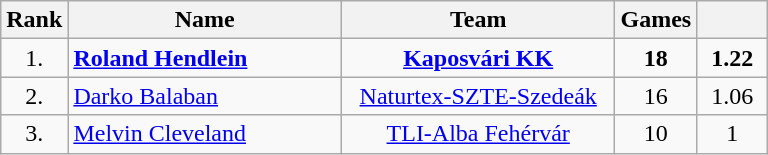<table | class="wikitable sortable" style="text-align: center;">
<tr>
<th>Rank</th>
<th width=175>Name</th>
<th width=175>Team</th>
<th>Games</th>
<th width=40></th>
</tr>
<tr>
<td>1.</td>
<td align="left"> <strong><a href='#'>Roland Hendlein</a></strong></td>
<td><strong><a href='#'>Kaposvári KK</a></strong></td>
<td><strong>18</strong></td>
<td><strong>1.22</strong></td>
</tr>
<tr>
<td>2.</td>
<td align="left"> <a href='#'>Darko Balaban</a></td>
<td><a href='#'>Naturtex-SZTE-Szedeák</a></td>
<td>16</td>
<td>1.06</td>
</tr>
<tr>
<td>3.</td>
<td align="left"> <a href='#'>Melvin Cleveland</a></td>
<td><a href='#'>TLI-Alba Fehérvár</a></td>
<td>10</td>
<td>1</td>
</tr>
</table>
